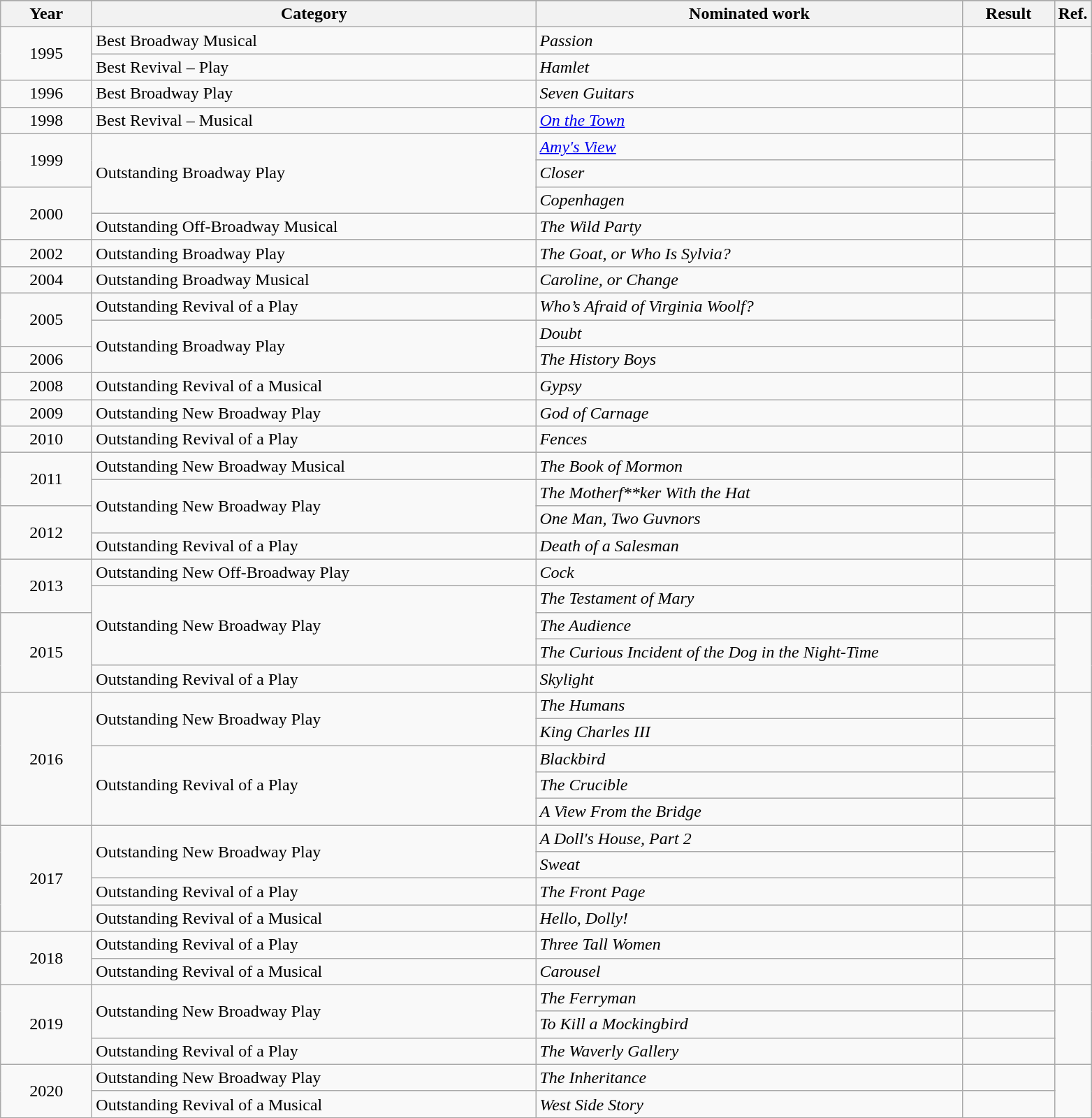<table class=wikitable>
<tr>
</tr>
<tr>
<th scope="col" style="width:5em;">Year</th>
<th scope="col" style="width:26em;">Category</th>
<th scope="col" style="width:25em;">Nominated work</th>
<th scope="col" style="width:5em;">Result</th>
<th>Ref.</th>
</tr>
<tr>
<td style="text-align:center;", rowspan="2">1995</td>
<td>Best Broadway Musical</td>
<td><em>Passion</em></td>
<td></td>
<td rowspan="2" style="text-align:center;"></td>
</tr>
<tr>
<td>Best Revival – Play</td>
<td><em>Hamlet</em></td>
<td></td>
</tr>
<tr>
<td style="text-align:center;">1996</td>
<td>Best Broadway Play</td>
<td><em>Seven Guitars</em></td>
<td></td>
<td style="text-align:center;"></td>
</tr>
<tr>
<td style="text-align:center;">1998</td>
<td>Best Revival – Musical</td>
<td><em><a href='#'>On the Town</a></em></td>
<td></td>
<td style="text-align:center;"></td>
</tr>
<tr>
<td style="text-align:center;", rowspan="2">1999</td>
<td rowspan="3">Outstanding Broadway Play</td>
<td><em><a href='#'>Amy's View</a></em></td>
<td></td>
<td rowspan="2" style="text-align:center;"></td>
</tr>
<tr>
<td><em>Closer</em></td>
<td></td>
</tr>
<tr>
<td style="text-align:center;", rowspan="2">2000</td>
<td><em>Copenhagen </em></td>
<td></td>
<td rowspan="2" style="text-align:center;"></td>
</tr>
<tr>
<td>Outstanding Off-Broadway Musical</td>
<td><em>The Wild Party</em></td>
<td></td>
</tr>
<tr>
<td style="text-align:center;">2002</td>
<td>Outstanding Broadway Play</td>
<td><em>The Goat, or Who Is Sylvia?</em></td>
<td></td>
<td style="text-align:center;"></td>
</tr>
<tr>
<td style="text-align:center;">2004</td>
<td>Outstanding Broadway Musical</td>
<td><em>Caroline, or Change</em></td>
<td></td>
<td style="text-align:center;"></td>
</tr>
<tr>
<td style="text-align:center;", rowspan="2">2005</td>
<td>Outstanding Revival of a Play</td>
<td><em>Who’s Afraid of Virginia Woolf?</em></td>
<td></td>
<td rowspan="2" style="text-align:center;"></td>
</tr>
<tr>
<td rowspan="2">Outstanding Broadway Play</td>
<td><em>Doubt</em></td>
<td></td>
</tr>
<tr>
<td style="text-align:center;">2006</td>
<td><em>The History Boys</em></td>
<td></td>
<td style="text-align:center;"></td>
</tr>
<tr>
<td style="text-align:center;">2008</td>
<td>Outstanding Revival of a Musical</td>
<td><em>Gypsy</em></td>
<td></td>
<td style="text-align:center;"></td>
</tr>
<tr>
<td style="text-align:center;">2009</td>
<td>Outstanding New Broadway Play</td>
<td><em>God of Carnage</em></td>
<td></td>
<td style="text-align:center;"></td>
</tr>
<tr>
<td style="text-align:center;">2010</td>
<td>Outstanding Revival of a Play</td>
<td><em>Fences</em></td>
<td></td>
<td style="text-align:center;"></td>
</tr>
<tr>
<td style="text-align:center;", rowspan="2">2011</td>
<td>Outstanding New Broadway Musical</td>
<td><em>The Book of Mormon</em></td>
<td></td>
<td rowspan="2" style="text-align:center;"></td>
</tr>
<tr>
<td rowspan="2">Outstanding New Broadway Play</td>
<td><em>The Motherf**ker With the Hat</em></td>
<td></td>
</tr>
<tr>
<td style="text-align:center;", rowspan="2">2012</td>
<td><em>One Man, Two Guvnors</em></td>
<td></td>
<td rowspan="2" style="text-align:center;"></td>
</tr>
<tr>
<td>Outstanding Revival of a Play</td>
<td><em>Death of a Salesman</em></td>
<td></td>
</tr>
<tr>
<td style="text-align:center;", rowspan="2">2013</td>
<td>Outstanding New Off-Broadway Play</td>
<td><em>Cock</em></td>
<td></td>
<td rowspan="2" style="text-align:center;"></td>
</tr>
<tr>
<td rowspan="3">Outstanding New Broadway Play</td>
<td><em>The Testament of Mary</em></td>
<td></td>
</tr>
<tr>
<td style="text-align:center;", rowspan="3">2015</td>
<td><em>The Audience</em></td>
<td></td>
<td rowspan="3" style="text-align:center;"></td>
</tr>
<tr>
<td><em>The Curious Incident of the Dog in the Night-Time</em></td>
<td></td>
</tr>
<tr>
<td>Outstanding Revival of a Play</td>
<td><em>Skylight</em></td>
<td></td>
</tr>
<tr>
<td style="text-align:center;", rowspan="5">2016</td>
<td rowspan="2">Outstanding New Broadway Play</td>
<td><em>The Humans</em></td>
<td></td>
<td rowspan="5" style="text-align:center;"></td>
</tr>
<tr>
<td><em>King Charles III</em></td>
<td></td>
</tr>
<tr>
<td rowspan="3">Outstanding Revival of a Play</td>
<td><em>Blackbird</em></td>
<td></td>
</tr>
<tr>
<td><em>The Crucible</em></td>
<td></td>
</tr>
<tr>
<td><em>A View From the Bridge</em></td>
<td></td>
</tr>
<tr>
<td style="text-align:center;", rowspan="4">2017</td>
<td rowspan="2">Outstanding New Broadway Play</td>
<td><em>A Doll's House, Part 2</em></td>
<td></td>
<td rowspan="3" style="text-align:center;"></td>
</tr>
<tr>
<td><em>Sweat</em></td>
<td></td>
</tr>
<tr>
<td>Outstanding Revival of a Play</td>
<td><em>The Front Page</em></td>
<td></td>
</tr>
<tr>
<td>Outstanding Revival of a Musical</td>
<td><em>Hello, Dolly!</em></td>
<td></td>
<td style="text-align:center;"></td>
</tr>
<tr>
<td style="text-align:center;", rowspan="2">2018</td>
<td>Outstanding Revival of a Play</td>
<td><em>Three Tall Women</em></td>
<td></td>
<td rowspan="2" style="text-align:center;"></td>
</tr>
<tr>
<td>Outstanding Revival of a Musical</td>
<td><em>Carousel</em></td>
<td></td>
</tr>
<tr>
<td style="text-align:center;", rowspan="3">2019</td>
<td rowspan="2">Outstanding New Broadway Play</td>
<td><em>The Ferryman</em></td>
<td></td>
<td rowspan="3" style="text-align:center;"></td>
</tr>
<tr>
<td><em>To Kill a Mockingbird</em></td>
<td></td>
</tr>
<tr>
<td>Outstanding Revival of a Play</td>
<td><em>The Waverly Gallery</em></td>
<td></td>
</tr>
<tr>
<td style="text-align:center;", rowspan="3">2020</td>
<td>Outstanding New Broadway Play</td>
<td><em>The Inheritance</em></td>
<td></td>
<td rowspan="2" style="text-align:center;"></td>
</tr>
<tr>
<td>Outstanding Revival of a Musical</td>
<td><em>West Side Story</em></td>
<td></td>
</tr>
<tr>
</tr>
</table>
